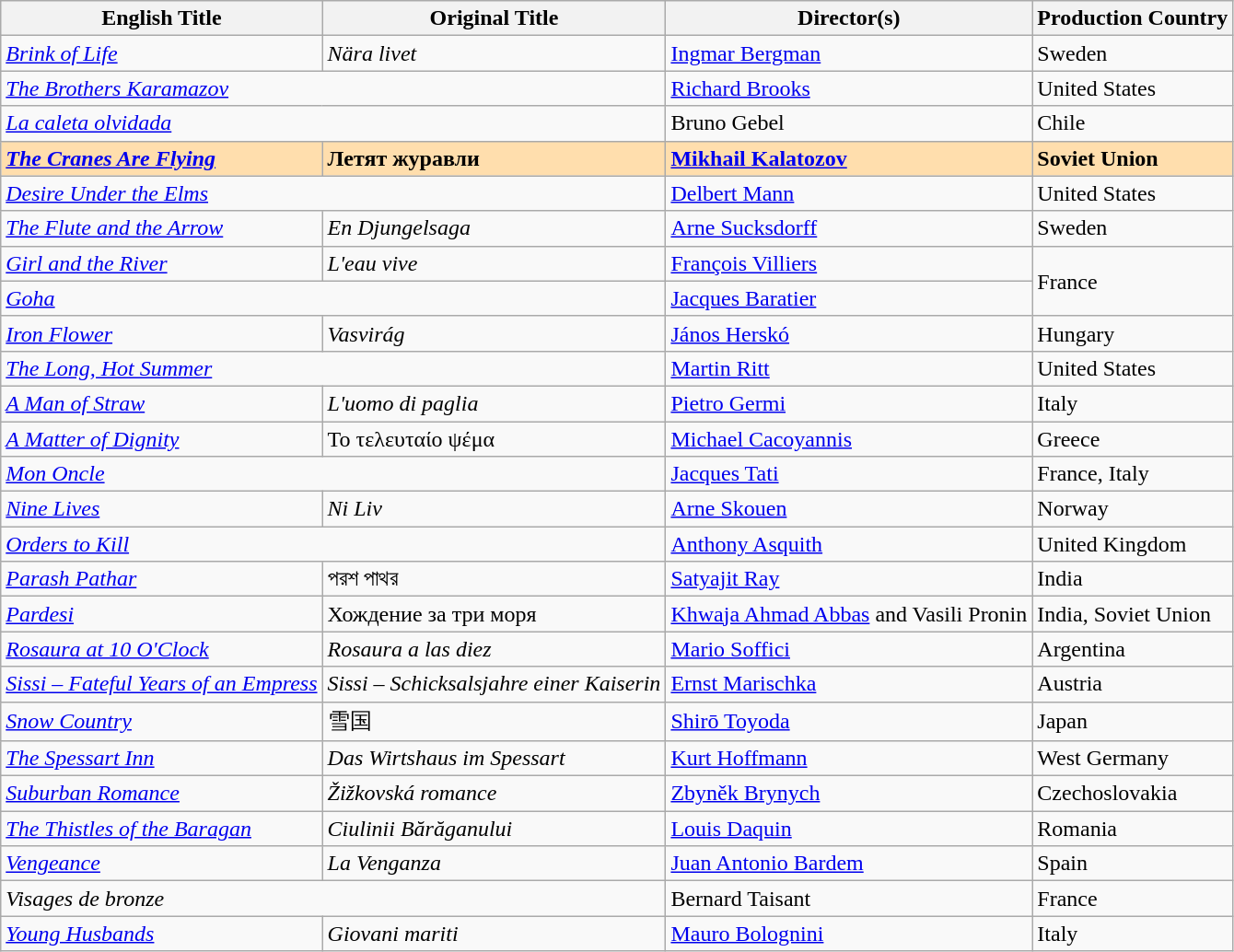<table class="wikitable">
<tr>
<th>English Title</th>
<th>Original Title</th>
<th>Director(s)</th>
<th>Production Country</th>
</tr>
<tr>
<td><em><a href='#'>Brink of Life</a></em></td>
<td><em>Nära livet</em></td>
<td><a href='#'>Ingmar Bergman</a></td>
<td>Sweden</td>
</tr>
<tr>
<td colspan="2"><em><a href='#'>The Brothers Karamazov</a></em></td>
<td><a href='#'>Richard Brooks</a></td>
<td>United States</td>
</tr>
<tr>
<td colspan="2"><em><a href='#'>La caleta olvidada</a></em></td>
<td>Bruno Gebel</td>
<td>Chile</td>
</tr>
<tr style="background:#FFDEAD;">
<td><strong><em><a href='#'>The Cranes Are Flying</a></em></strong></td>
<td><strong>Летят журавли</strong></td>
<td><strong><a href='#'>Mikhail Kalatozov</a></strong></td>
<td><strong>Soviet Union</strong></td>
</tr>
<tr>
<td colspan="2"><em><a href='#'>Desire Under the Elms</a></em></td>
<td><a href='#'>Delbert Mann</a></td>
<td>United States</td>
</tr>
<tr>
<td><em><a href='#'>The Flute and the Arrow</a></em></td>
<td><em>En Djungelsaga</em></td>
<td><a href='#'>Arne Sucksdorff</a></td>
<td>Sweden</td>
</tr>
<tr>
<td><em><a href='#'>Girl and the River</a></em></td>
<td><em>L'eau vive</em></td>
<td><a href='#'>François Villiers</a></td>
<td rowspan="2">France</td>
</tr>
<tr>
<td colspan="2"><em><a href='#'>Goha</a></em></td>
<td><a href='#'>Jacques Baratier</a></td>
</tr>
<tr>
<td><em><a href='#'>Iron Flower</a></em></td>
<td><em>Vasvirág</em></td>
<td><a href='#'>János Herskó</a></td>
<td>Hungary</td>
</tr>
<tr>
<td colspan="2"><em><a href='#'>The Long, Hot Summer</a></em></td>
<td><a href='#'>Martin Ritt</a></td>
<td>United States</td>
</tr>
<tr>
<td><em><a href='#'>A Man of Straw</a></em></td>
<td><em>L'uomo di paglia</em></td>
<td><a href='#'>Pietro Germi</a></td>
<td>Italy</td>
</tr>
<tr>
<td><em><a href='#'>A Matter of Dignity</a></em></td>
<td>Το τελευταίο ψέμα</td>
<td><a href='#'>Michael Cacoyannis</a></td>
<td>Greece</td>
</tr>
<tr>
<td colspan="2"><em><a href='#'>Mon Oncle</a></em></td>
<td><a href='#'>Jacques Tati</a></td>
<td>France, Italy</td>
</tr>
<tr>
<td><em><a href='#'>Nine Lives</a></em></td>
<td><em>Ni Liv</em></td>
<td><a href='#'>Arne Skouen</a></td>
<td>Norway</td>
</tr>
<tr>
<td colspan="2"><em><a href='#'>Orders to Kill</a></em></td>
<td><a href='#'>Anthony Asquith</a></td>
<td>United Kingdom</td>
</tr>
<tr>
<td><em><a href='#'>Parash Pathar</a></em></td>
<td>পরশ পাথর</td>
<td><a href='#'>Satyajit Ray</a></td>
<td>India</td>
</tr>
<tr>
<td><em><a href='#'>Pardesi</a></em></td>
<td>Хождение за три моря</td>
<td><a href='#'>Khwaja Ahmad Abbas</a> and Vasili Pronin</td>
<td>India, Soviet Union</td>
</tr>
<tr>
<td><em><a href='#'>Rosaura at 10 O'Clock</a></em></td>
<td><em>Rosaura a las diez</em></td>
<td><a href='#'>Mario Soffici</a></td>
<td>Argentina</td>
</tr>
<tr>
<td><em><a href='#'>Sissi – Fateful Years of an Empress</a></em></td>
<td><em>Sissi – Schicksalsjahre einer Kaiserin</em></td>
<td><a href='#'>Ernst Marischka</a></td>
<td>Austria</td>
</tr>
<tr>
<td><em><a href='#'>Snow Country</a></em></td>
<td>雪国</td>
<td><a href='#'>Shirō Toyoda</a></td>
<td>Japan</td>
</tr>
<tr>
<td><em><a href='#'>The Spessart Inn</a></em></td>
<td><em>Das Wirtshaus im Spessart</em></td>
<td><a href='#'>Kurt Hoffmann</a></td>
<td>West Germany</td>
</tr>
<tr>
<td><em><a href='#'>Suburban Romance</a></em></td>
<td><em>Žižkovská romance</em></td>
<td><a href='#'>Zbyněk Brynych</a></td>
<td>Czechoslovakia</td>
</tr>
<tr>
<td><em><a href='#'>The Thistles of the Baragan</a></em></td>
<td><em>Ciulinii Bărăganului</em></td>
<td><a href='#'>Louis Daquin</a></td>
<td>Romania</td>
</tr>
<tr>
<td><em><a href='#'>Vengeance</a></em></td>
<td><em>La Venganza</em></td>
<td><a href='#'>Juan Antonio Bardem</a></td>
<td>Spain</td>
</tr>
<tr>
<td colspan="2"><em>Visages de bronze</em></td>
<td>Bernard Taisant</td>
<td>France</td>
</tr>
<tr>
<td><em><a href='#'>Young Husbands</a></em></td>
<td><em>Giovani mariti</em></td>
<td><a href='#'>Mauro Bolognini</a></td>
<td>Italy</td>
</tr>
</table>
